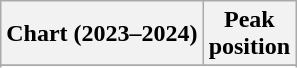<table class="wikitable plainrowheaders" style="text-align:center">
<tr>
<th scope="col">Chart (2023–2024)</th>
<th scope="col">Peak<br>position</th>
</tr>
<tr>
</tr>
<tr>
</tr>
</table>
